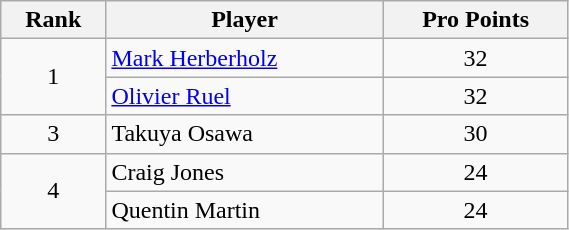<table class="wikitable" width=30%>
<tr>
<th>Rank</th>
<th>Player</th>
<th>Pro Points</th>
</tr>
<tr>
<td align=center rowspan=2>1</td>
<td> <a href='#'>Mark Herberholz</a></td>
<td align=center>32</td>
</tr>
<tr>
<td> <a href='#'>Olivier Ruel</a></td>
<td align=center>32</td>
</tr>
<tr>
<td align=center>3</td>
<td> Takuya Osawa</td>
<td align=center>30</td>
</tr>
<tr>
<td align=center rowspan=2>4</td>
<td> Craig Jones</td>
<td align=center>24</td>
</tr>
<tr>
<td> Quentin Martin</td>
<td align=center>24</td>
</tr>
</table>
